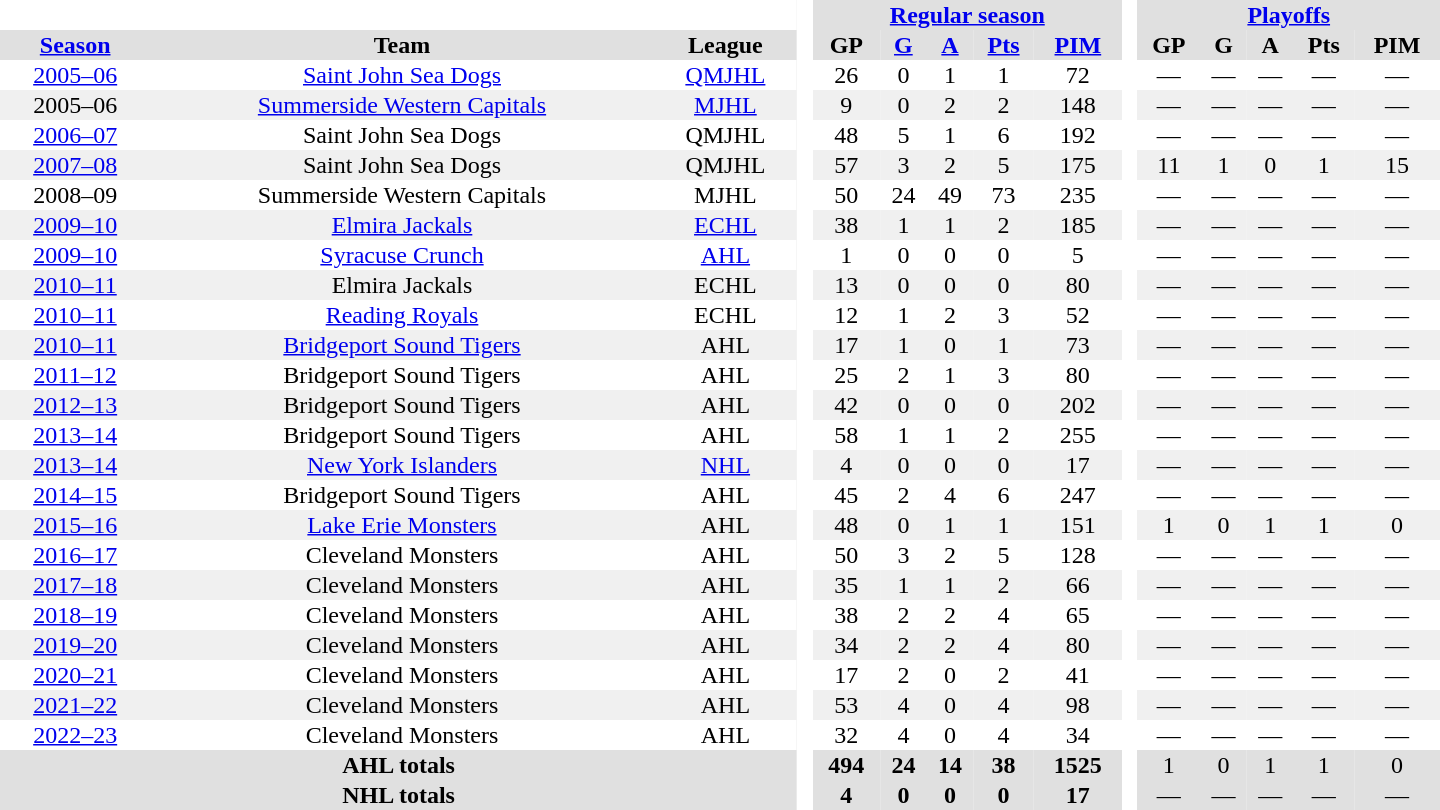<table border="0" cellpadding="1" cellspacing="0" style="text-align:center; width:60em;">
<tr bgcolor="#e0e0e0">
<th colspan="3" bgcolor="#ffffff"> </th>
<th rowspan="99" bgcolor="#ffffff"> </th>
<th colspan="5"><a href='#'>Regular season</a></th>
<th rowspan="99" bgcolor="#ffffff"> </th>
<th colspan="5"><a href='#'>Playoffs</a></th>
</tr>
<tr bgcolor="#e0e0e0">
<th><a href='#'>Season</a></th>
<th>Team</th>
<th>League</th>
<th>GP</th>
<th><a href='#'>G</a></th>
<th><a href='#'>A</a></th>
<th><a href='#'>Pts</a></th>
<th><a href='#'>PIM</a></th>
<th>GP</th>
<th>G</th>
<th>A</th>
<th>Pts</th>
<th>PIM</th>
</tr>
<tr>
<td><a href='#'>2005–06</a></td>
<td><a href='#'>Saint John Sea Dogs</a></td>
<td><a href='#'>QMJHL</a></td>
<td>26</td>
<td>0</td>
<td>1</td>
<td>1</td>
<td>72</td>
<td>—</td>
<td>—</td>
<td>—</td>
<td>—</td>
<td>—</td>
</tr>
<tr bgcolor="#f0f0f0">
<td>2005–06</td>
<td><a href='#'>Summerside Western Capitals</a></td>
<td><a href='#'>MJHL</a></td>
<td>9</td>
<td>0</td>
<td>2</td>
<td>2</td>
<td>148</td>
<td>—</td>
<td>—</td>
<td>—</td>
<td>—</td>
<td>—</td>
</tr>
<tr>
<td><a href='#'>2006–07</a></td>
<td>Saint John Sea Dogs</td>
<td>QMJHL</td>
<td>48</td>
<td>5</td>
<td>1</td>
<td>6</td>
<td>192</td>
<td>—</td>
<td>—</td>
<td>—</td>
<td>—</td>
<td>—</td>
</tr>
<tr bgcolor="#f0f0f0">
<td><a href='#'>2007–08</a></td>
<td>Saint John Sea Dogs</td>
<td>QMJHL</td>
<td>57</td>
<td>3</td>
<td>2</td>
<td>5</td>
<td>175</td>
<td>11</td>
<td>1</td>
<td>0</td>
<td>1</td>
<td>15</td>
</tr>
<tr>
<td>2008–09</td>
<td>Summerside Western Capitals</td>
<td>MJHL</td>
<td>50</td>
<td>24</td>
<td>49</td>
<td>73</td>
<td>235</td>
<td>—</td>
<td>—</td>
<td>—</td>
<td>—</td>
<td>—</td>
</tr>
<tr bgcolor="#f0f0f0">
<td><a href='#'>2009–10</a></td>
<td><a href='#'>Elmira Jackals</a></td>
<td><a href='#'>ECHL</a></td>
<td>38</td>
<td>1</td>
<td>1</td>
<td>2</td>
<td>185</td>
<td>—</td>
<td>—</td>
<td>—</td>
<td>—</td>
<td>—</td>
</tr>
<tr>
<td><a href='#'>2009–10</a></td>
<td><a href='#'>Syracuse Crunch</a></td>
<td><a href='#'>AHL</a></td>
<td>1</td>
<td>0</td>
<td>0</td>
<td>0</td>
<td>5</td>
<td>—</td>
<td>—</td>
<td>—</td>
<td>—</td>
<td>—</td>
</tr>
<tr bgcolor="#f0f0f0">
<td><a href='#'>2010–11</a></td>
<td>Elmira Jackals</td>
<td>ECHL</td>
<td>13</td>
<td>0</td>
<td>0</td>
<td>0</td>
<td>80</td>
<td>—</td>
<td>—</td>
<td>—</td>
<td>—</td>
<td>—</td>
</tr>
<tr>
<td><a href='#'>2010–11</a></td>
<td><a href='#'>Reading Royals</a></td>
<td>ECHL</td>
<td>12</td>
<td>1</td>
<td>2</td>
<td>3</td>
<td>52</td>
<td>—</td>
<td>—</td>
<td>—</td>
<td>—</td>
<td>—</td>
</tr>
<tr bgcolor="#f0f0f0">
<td><a href='#'>2010–11</a></td>
<td><a href='#'>Bridgeport Sound Tigers</a></td>
<td>AHL</td>
<td>17</td>
<td>1</td>
<td>0</td>
<td>1</td>
<td>73</td>
<td>—</td>
<td>—</td>
<td>—</td>
<td>—</td>
<td>—</td>
</tr>
<tr>
<td><a href='#'>2011–12</a></td>
<td>Bridgeport Sound Tigers</td>
<td>AHL</td>
<td>25</td>
<td>2</td>
<td>1</td>
<td>3</td>
<td>80</td>
<td>—</td>
<td>—</td>
<td>—</td>
<td>—</td>
<td>—</td>
</tr>
<tr bgcolor="#f0f0f0">
<td><a href='#'>2012–13</a></td>
<td>Bridgeport Sound Tigers</td>
<td>AHL</td>
<td>42</td>
<td>0</td>
<td>0</td>
<td>0</td>
<td>202</td>
<td>—</td>
<td>—</td>
<td>—</td>
<td>—</td>
<td>—</td>
</tr>
<tr>
<td><a href='#'>2013–14</a></td>
<td>Bridgeport Sound Tigers</td>
<td>AHL</td>
<td>58</td>
<td>1</td>
<td>1</td>
<td>2</td>
<td>255</td>
<td>—</td>
<td>—</td>
<td>—</td>
<td>—</td>
<td>—</td>
</tr>
<tr bgcolor="#f0f0f0">
<td><a href='#'>2013–14</a></td>
<td><a href='#'>New York Islanders</a></td>
<td><a href='#'>NHL</a></td>
<td>4</td>
<td>0</td>
<td>0</td>
<td>0</td>
<td>17</td>
<td>—</td>
<td>—</td>
<td>—</td>
<td>—</td>
<td>—</td>
</tr>
<tr>
<td><a href='#'>2014–15</a></td>
<td>Bridgeport Sound Tigers</td>
<td>AHL</td>
<td>45</td>
<td>2</td>
<td>4</td>
<td>6</td>
<td>247</td>
<td>—</td>
<td>—</td>
<td>—</td>
<td>—</td>
<td>—</td>
</tr>
<tr bgcolor="#f0f0f0">
<td><a href='#'>2015–16</a></td>
<td><a href='#'>Lake Erie Monsters</a></td>
<td>AHL</td>
<td>48</td>
<td>0</td>
<td>1</td>
<td>1</td>
<td>151</td>
<td>1</td>
<td>0</td>
<td>1</td>
<td>1</td>
<td>0</td>
</tr>
<tr>
<td><a href='#'>2016–17</a></td>
<td>Cleveland Monsters</td>
<td>AHL</td>
<td>50</td>
<td>3</td>
<td>2</td>
<td>5</td>
<td>128</td>
<td>—</td>
<td>—</td>
<td>—</td>
<td>—</td>
<td>—</td>
</tr>
<tr bgcolor="#f0f0f0">
<td><a href='#'>2017–18</a></td>
<td>Cleveland Monsters</td>
<td>AHL</td>
<td>35</td>
<td>1</td>
<td>1</td>
<td>2</td>
<td>66</td>
<td>—</td>
<td>—</td>
<td>—</td>
<td>—</td>
<td>—</td>
</tr>
<tr>
<td><a href='#'>2018–19</a></td>
<td>Cleveland Monsters</td>
<td>AHL</td>
<td>38</td>
<td>2</td>
<td>2</td>
<td>4</td>
<td>65</td>
<td>—</td>
<td>—</td>
<td>—</td>
<td>—</td>
<td>—</td>
</tr>
<tr bgcolor="#f0f0f0">
<td><a href='#'>2019–20</a></td>
<td>Cleveland Monsters</td>
<td>AHL</td>
<td>34</td>
<td>2</td>
<td>2</td>
<td>4</td>
<td>80</td>
<td>—</td>
<td>—</td>
<td>—</td>
<td>—</td>
<td>—</td>
</tr>
<tr>
<td><a href='#'>2020–21</a></td>
<td>Cleveland Monsters</td>
<td>AHL</td>
<td>17</td>
<td>2</td>
<td>0</td>
<td>2</td>
<td>41</td>
<td>—</td>
<td>—</td>
<td>—</td>
<td>—</td>
<td>—</td>
</tr>
<tr bgcolor="#f0f0f0">
<td><a href='#'>2021–22</a></td>
<td>Cleveland Monsters</td>
<td>AHL</td>
<td>53</td>
<td>4</td>
<td>0</td>
<td>4</td>
<td>98</td>
<td>—</td>
<td>—</td>
<td>—</td>
<td>—</td>
<td>—</td>
</tr>
<tr>
<td><a href='#'>2022–23</a></td>
<td>Cleveland Monsters</td>
<td>AHL</td>
<td>32</td>
<td>4</td>
<td>0</td>
<td>4</td>
<td>34</td>
<td>—</td>
<td>—</td>
<td>—</td>
<td>—</td>
<td>—</td>
</tr>
<tr bgcolor="#e0e0e0">
<th colspan="3">AHL totals</th>
<th>494</th>
<th>24</th>
<th>14</th>
<th>38</th>
<th>1525</th>
<td>1</td>
<td>0</td>
<td>1</td>
<td>1</td>
<td>0</td>
</tr>
<tr bgcolor="#e0e0e0">
<th colspan="3">NHL totals</th>
<th>4</th>
<th>0</th>
<th>0</th>
<th>0</th>
<th>17</th>
<td>—</td>
<td>—</td>
<td>—</td>
<td>—</td>
<td>—</td>
</tr>
</table>
